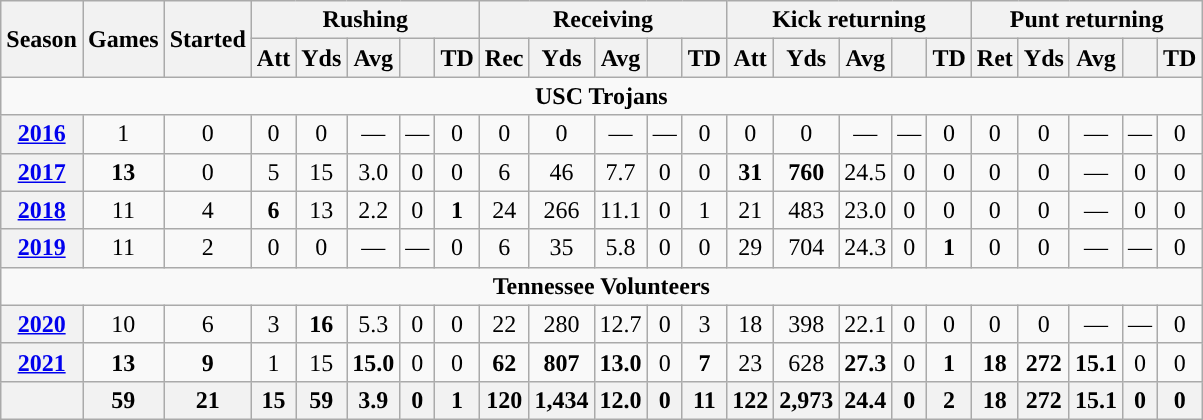<table class="wikitable" style="text-align:center;">
<tr>
<th rowspan="2">Season</th>
<th rowspan="2">Games</th>
<th rowspan="2">Started</th>
<th colspan="5">Rushing</th>
<th colspan="5">Receiving</th>
<th colspan="5">Kick returning</th>
<th colspan="5">Punt returning</th>
</tr>
<tr>
<th>Att</th>
<th>Yds</th>
<th>Avg</th>
<th></th>
<th>TD</th>
<th>Rec</th>
<th>Yds</th>
<th>Avg</th>
<th></th>
<th>TD</th>
<th>Att</th>
<th>Yds</th>
<th>Avg</th>
<th></th>
<th>TD</th>
<th>Ret</th>
<th>Yds</th>
<th>Avg</th>
<th></th>
<th>TD</th>
</tr>
<tr>
<td colspan="23"><strong>USC Trojans</strong></td>
</tr>
<tr>
<th><a href='#'>2016</a></th>
<td>1</td>
<td>0</td>
<td>0</td>
<td>0</td>
<td>—</td>
<td>—</td>
<td>0</td>
<td>0</td>
<td>0</td>
<td>—</td>
<td>—</td>
<td>0</td>
<td>0</td>
<td>0</td>
<td>—</td>
<td>—</td>
<td>0</td>
<td>0</td>
<td>0</td>
<td>—</td>
<td>—</td>
<td>0</td>
</tr>
<tr>
<th><a href='#'>2017</a></th>
<td><strong>13</strong></td>
<td>0</td>
<td>5</td>
<td>15</td>
<td>3.0</td>
<td>0</td>
<td>0</td>
<td>6</td>
<td>46</td>
<td>7.7</td>
<td>0</td>
<td>0</td>
<td><strong>31</strong></td>
<td><strong>760</strong></td>
<td>24.5</td>
<td>0</td>
<td>0</td>
<td>0</td>
<td>0</td>
<td>—</td>
<td>0</td>
<td>0</td>
</tr>
<tr>
<th><a href='#'>2018</a></th>
<td>11</td>
<td>4</td>
<td><strong>6</strong></td>
<td>13</td>
<td>2.2</td>
<td>0</td>
<td><strong>1</strong></td>
<td>24</td>
<td>266</td>
<td>11.1</td>
<td>0</td>
<td>1</td>
<td>21</td>
<td>483</td>
<td>23.0</td>
<td>0</td>
<td>0</td>
<td>0</td>
<td>0</td>
<td>—</td>
<td>0</td>
<td>0</td>
</tr>
<tr>
<th><a href='#'>2019</a></th>
<td>11</td>
<td>2</td>
<td>0</td>
<td>0</td>
<td>—</td>
<td>—</td>
<td>0</td>
<td>6</td>
<td>35</td>
<td>5.8</td>
<td>0</td>
<td>0</td>
<td>29</td>
<td>704</td>
<td>24.3</td>
<td>0</td>
<td><strong>1</strong></td>
<td>0</td>
<td>0</td>
<td>—</td>
<td>—</td>
<td>0</td>
</tr>
<tr>
<td colspan="23"><strong>Tennessee Volunteers</strong></td>
</tr>
<tr>
<th><a href='#'>2020</a></th>
<td>10</td>
<td>6</td>
<td>3</td>
<td><strong>16</strong></td>
<td>5.3</td>
<td>0</td>
<td>0</td>
<td>22</td>
<td>280</td>
<td>12.7</td>
<td>0</td>
<td>3</td>
<td>18</td>
<td>398</td>
<td>22.1</td>
<td>0</td>
<td>0</td>
<td>0</td>
<td>0</td>
<td>—</td>
<td>—</td>
<td>0</td>
</tr>
<tr>
<th><a href='#'>2021</a></th>
<td><strong>13</strong></td>
<td><strong>9</strong></td>
<td>1</td>
<td>15</td>
<td><strong>15.0</strong></td>
<td>0</td>
<td>0</td>
<td><strong>62</strong></td>
<td><strong>807</strong></td>
<td><strong>13.0</strong></td>
<td>0</td>
<td><strong>7</strong></td>
<td>23</td>
<td>628</td>
<td><strong>27.3</strong></td>
<td>0</td>
<td><strong>1</strong></td>
<td><strong>18</strong></td>
<td><strong>272</strong></td>
<td><strong>15.1</strong></td>
<td>0</td>
<td>0</td>
</tr>
<tr>
<th></th>
<th>59</th>
<th>21</th>
<th>15</th>
<th>59</th>
<th>3.9</th>
<th>0</th>
<th>1</th>
<th>120</th>
<th>1,434</th>
<th>12.0</th>
<th>0</th>
<th>11</th>
<th>122</th>
<th>2,973</th>
<th>24.4</th>
<th>0</th>
<th>2</th>
<th>18</th>
<th>272</th>
<th>15.1</th>
<th>0</th>
<th>0</th>
</tr>
</table>
